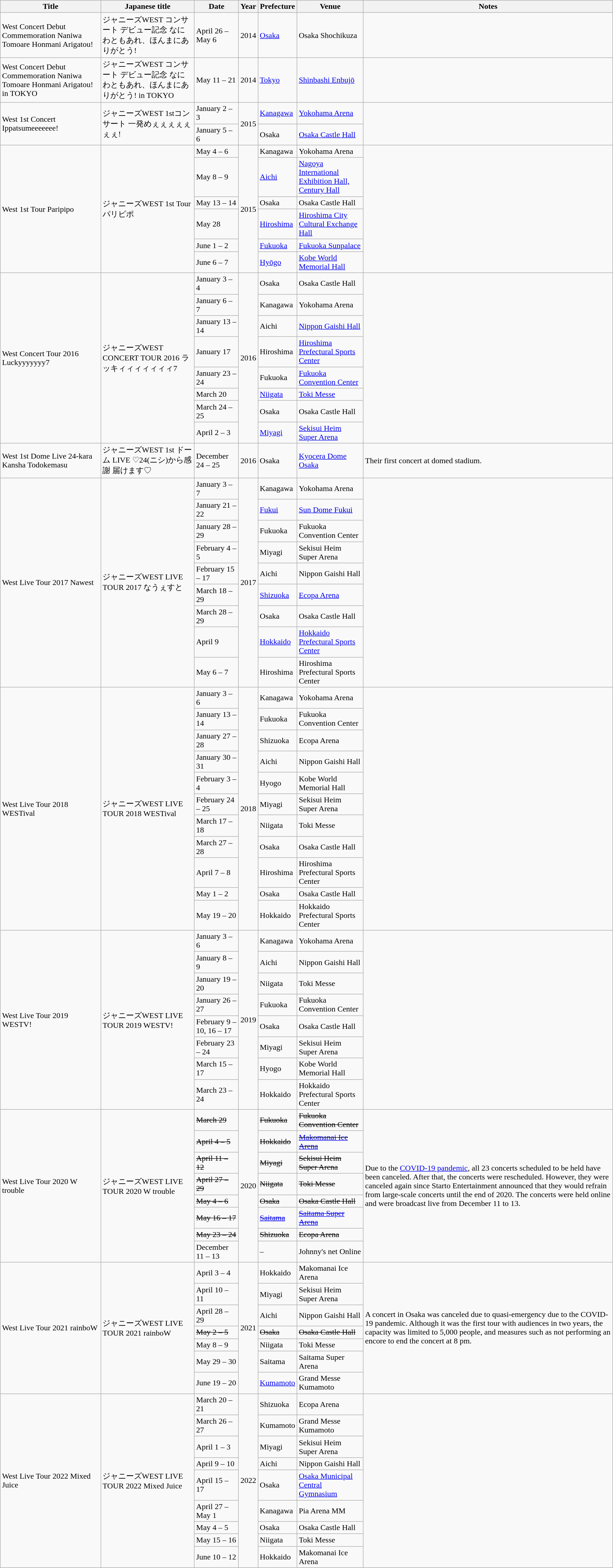<table class="wikitable">
<tr>
<th>Title</th>
<th>Japanese title</th>
<th>Date</th>
<th>Year</th>
<th>Prefecture</th>
<th>Venue</th>
<th>Notes</th>
</tr>
<tr>
<td>West Concert Debut Commemoration Naniwa Tomoare Honmani Arigatou!</td>
<td>ジャニーズWEST コンサート デビュー記念 なにわともあれ、ほんまにありがとう!</td>
<td>April 26 – May 6</td>
<td>2014</td>
<td><a href='#'>Osaka</a></td>
<td>Osaka Shochikuza</td>
<td></td>
</tr>
<tr>
<td>West Concert Debut Commemoration Naniwa Tomoare Honmani Arigatou! in TOKYO</td>
<td>ジャニーズWEST コンサート デビュー記念 なにわともあれ、ほんまにありがとう! in TOKYO</td>
<td>May 11 – 21</td>
<td>2014</td>
<td><a href='#'>Tokyo</a></td>
<td><a href='#'>Shinbashi Enbujō</a></td>
<td></td>
</tr>
<tr>
<td rowspan="2">West 1st Concert Ippatsumeeeeeee!</td>
<td rowspan="2">ジャニーズWEST 1stコンサート 一発めぇぇぇぇぇぇぇ!</td>
<td>January 2 – 3</td>
<td rowspan="2">2015</td>
<td><a href='#'>Kanagawa</a></td>
<td><a href='#'>Yokohama Arena</a></td>
<td rowspan="2"></td>
</tr>
<tr>
<td>January 5 – 6</td>
<td>Osaka</td>
<td><a href='#'>Osaka Castle Hall</a></td>
</tr>
<tr>
<td rowspan="6">West 1st Tour Paripipo</td>
<td rowspan="6">ジャニーズWEST 1st Tour パリピポ</td>
<td>May 4 – 6</td>
<td rowspan="6">2015</td>
<td>Kanagawa</td>
<td>Yokohama Arena</td>
<td rowspan="6"></td>
</tr>
<tr>
<td>May 8 – 9</td>
<td><a href='#'>Aichi</a></td>
<td><a href='#'>Nagoya International Exhibition Hall, Century Hall</a></td>
</tr>
<tr>
<td>May 13 – 14</td>
<td>Osaka</td>
<td>Osaka Castle Hall</td>
</tr>
<tr>
<td>May 28</td>
<td><a href='#'>Hiroshima</a></td>
<td><a href='#'>Hiroshima City Cultural Exchange Hall</a></td>
</tr>
<tr>
<td>June 1 – 2</td>
<td><a href='#'>Fukuoka</a></td>
<td><a href='#'>Fukuoka Sunpalace</a></td>
</tr>
<tr>
<td>June 6 – 7</td>
<td><a href='#'>Hyōgo</a></td>
<td><a href='#'>Kobe World Memorial Hall</a></td>
</tr>
<tr>
<td rowspan="8">West Concert Tour 2016 Luckyyyyyyy7</td>
<td rowspan="8">ジャニーズWEST CONCERT TOUR 2016 ラッキィィィィィィィ7</td>
<td>January 3 – 4</td>
<td rowspan="8">2016</td>
<td>Osaka</td>
<td>Osaka Castle Hall</td>
<td rowspan="8"></td>
</tr>
<tr>
<td>January 6 – 7</td>
<td>Kanagawa</td>
<td>Yokohama Arena</td>
</tr>
<tr>
<td>January 13 – 14</td>
<td>Aichi</td>
<td><a href='#'>Nippon Gaishi Hall</a></td>
</tr>
<tr>
<td>January 17</td>
<td>Hiroshima</td>
<td><a href='#'>Hiroshima Prefectural Sports Center</a></td>
</tr>
<tr>
<td>January 23 – 24</td>
<td>Fukuoka</td>
<td><a href='#'>Fukuoka Convention Center</a></td>
</tr>
<tr>
<td>March 20</td>
<td><a href='#'>Niigata</a></td>
<td><a href='#'>Toki Messe</a></td>
</tr>
<tr>
<td>March 24 – 25</td>
<td>Osaka</td>
<td>Osaka Castle Hall</td>
</tr>
<tr>
<td>April 2 – 3</td>
<td><a href='#'>Miyagi</a></td>
<td><a href='#'>Sekisui Heim Super Arena</a></td>
</tr>
<tr>
<td>West 1st Dome Live 24-kara Kansha Todokemasu</td>
<td>ジャニーズWEST 1st ドーム LIVE ♡24(ニシ)から感謝 届けます♡</td>
<td>December 24 – 25</td>
<td>2016</td>
<td>Osaka</td>
<td><a href='#'>Kyocera Dome Osaka</a></td>
<td>Their first concert at domed stadium.</td>
</tr>
<tr>
<td rowspan="9">West Live Tour 2017 Nawest</td>
<td rowspan="9">ジャニーズWEST LIVE TOUR 2017 なうぇすと</td>
<td>January 3 – 7</td>
<td rowspan="9">2017</td>
<td>Kanagawa</td>
<td>Yokohama Arena</td>
<td rowspan="9"></td>
</tr>
<tr>
<td>January 21 – 22</td>
<td><a href='#'>Fukui</a></td>
<td><a href='#'>Sun Dome Fukui</a></td>
</tr>
<tr>
<td>January 28 – 29</td>
<td>Fukuoka</td>
<td>Fukuoka Convention Center</td>
</tr>
<tr>
<td>February 4 – 5</td>
<td>Miyagi</td>
<td>Sekisui Heim Super Arena</td>
</tr>
<tr>
<td>February 15 – 17</td>
<td>Aichi</td>
<td>Nippon Gaishi Hall</td>
</tr>
<tr>
<td>March 18 – 29</td>
<td><a href='#'>Shizuoka</a></td>
<td><a href='#'>Ecopa Arena</a></td>
</tr>
<tr>
<td>March 28 – 29</td>
<td>Osaka</td>
<td>Osaka Castle Hall</td>
</tr>
<tr>
<td>April 9</td>
<td><a href='#'>Hokkaido</a></td>
<td><a href='#'>Hokkaido Prefectural Sports Center</a></td>
</tr>
<tr>
<td>May 6 – 7</td>
<td>Hiroshima</td>
<td>Hiroshima Prefectural Sports Center</td>
</tr>
<tr>
<td rowspan="11">West Live Tour 2018 WESTival</td>
<td rowspan="11">ジャニーズWEST LIVE TOUR 2018 WESTival</td>
<td>January 3 – 6</td>
<td rowspan="11">2018</td>
<td>Kanagawa</td>
<td>Yokohama Arena</td>
<td rowspan="11"></td>
</tr>
<tr>
<td>January 13 – 14</td>
<td>Fukuoka</td>
<td>Fukuoka Convention Center</td>
</tr>
<tr>
<td>January 27 – 28</td>
<td>Shizuoka</td>
<td>Ecopa Arena</td>
</tr>
<tr>
<td>January 30 – 31</td>
<td>Aichi</td>
<td>Nippon Gaishi Hall</td>
</tr>
<tr>
<td>February 3 – 4</td>
<td>Hyogo</td>
<td>Kobe World Memorial Hall</td>
</tr>
<tr>
<td>February 24 – 25</td>
<td>Miyagi</td>
<td>Sekisui Heim Super Arena</td>
</tr>
<tr>
<td>March 17 – 18</td>
<td>Niigata</td>
<td>Toki Messe</td>
</tr>
<tr>
<td>March 27 – 28</td>
<td>Osaka</td>
<td>Osaka Castle Hall</td>
</tr>
<tr>
<td>April 7 – 8</td>
<td>Hiroshima</td>
<td>Hiroshima Prefectural Sports Center</td>
</tr>
<tr>
<td>May 1 – 2</td>
<td>Osaka</td>
<td>Osaka Castle Hall</td>
</tr>
<tr>
<td>May 19 – 20</td>
<td>Hokkaido</td>
<td>Hokkaido Prefectural Sports Center</td>
</tr>
<tr>
<td rowspan="8">West Live Tour 2019 WESTV!</td>
<td rowspan="8">ジャニーズWEST LIVE TOUR 2019 WESTV!</td>
<td>January 3 – 6</td>
<td rowspan="8">2019</td>
<td>Kanagawa</td>
<td>Yokohama Arena</td>
<td rowspan="8"></td>
</tr>
<tr>
<td>January 8 – 9</td>
<td>Aichi</td>
<td>Nippon Gaishi Hall</td>
</tr>
<tr>
<td>January 19 – 20</td>
<td>Niigata</td>
<td>Toki Messe</td>
</tr>
<tr>
<td>January 26 – 27</td>
<td>Fukuoka</td>
<td>Fukuoka Convention Center</td>
</tr>
<tr>
<td>February 9 – 10, 16 – 17</td>
<td>Osaka</td>
<td>Osaka Castle Hall</td>
</tr>
<tr>
<td>February 23 – 24</td>
<td>Miyagi</td>
<td>Sekisui Heim Super Arena</td>
</tr>
<tr>
<td>March 15 – 17</td>
<td>Hyogo</td>
<td>Kobe World Memorial Hall</td>
</tr>
<tr>
<td>March 23 – 24</td>
<td>Hokkaido</td>
<td>Hokkaido Prefectural Sports Center</td>
</tr>
<tr>
<td rowspan="8">West Live Tour 2020 W trouble</td>
<td rowspan="8">ジャニーズWEST LIVE TOUR 2020 W trouble</td>
<td><s>March 29</s></td>
<td rowspan="8">2020</td>
<td><s>Fukuoka</s></td>
<td><s>Fukuoka Convention Center</s></td>
<td rowspan="8">Due to the <a href='#'>COVID-19 pandemic</a>, all 23 concerts scheduled to be held have been canceled. After that, the concerts were rescheduled. However, they were canceled again since Starto Entertainment announced that they would refrain from large-scale concerts until the end of 2020. The concerts were held online and were broadcast live from December 11 to 13.</td>
</tr>
<tr>
<td><s>April 4 – 5</s></td>
<td><s>Hokkaido</s></td>
<td><s><a href='#'>Makomanai Ice Arena</a></s></td>
</tr>
<tr>
<td><s>April 11 – 12</s></td>
<td><s>Miyagi</s></td>
<td><s>Sekisui Heim Super Arena</s></td>
</tr>
<tr>
<td><s>April 27 – 29</s></td>
<td><s>Niigata</s></td>
<td><s>Toki Messe</s></td>
</tr>
<tr>
<td><s>May 4 – 6</s></td>
<td><s>Osaka</s></td>
<td><s>Osaka Castle Hall</s></td>
</tr>
<tr>
<td><s>May 16 – 17</s></td>
<td><a href='#'><s>Saitama</s></a></td>
<td><a href='#'><s>Saitama Super Arena</s></a></td>
</tr>
<tr>
<td><s>May 23 – 24</s></td>
<td><s>Shizuoka</s></td>
<td><s>Ecopa Arena</s></td>
</tr>
<tr>
<td>December 11 – 13</td>
<td>–</td>
<td>Johnny's net Online</td>
</tr>
<tr>
<td rowspan="7">West Live Tour 2021 rainboW</td>
<td rowspan="7">ジャニーズWEST LIVE TOUR 2021 rainboW</td>
<td>April 3 – 4</td>
<td rowspan="7">2021</td>
<td>Hokkaido</td>
<td>Makomanai Ice Arena</td>
<td rowspan="7">A concert in Osaka was canceled due to quasi-emergency due to the COVID-19 pandemic. Although it was the first tour with audiences in two years, the capacity was limited to 5,000 people, and measures such as not performing an encore to end the concert at 8 pm.</td>
</tr>
<tr>
<td>April 10 – 11</td>
<td>Miyagi</td>
<td>Sekisui Heim Super Arena</td>
</tr>
<tr>
<td>April 28 – 29</td>
<td>Aichi</td>
<td>Nippon Gaishi Hall</td>
</tr>
<tr>
<td><s>May 2 – 5</s></td>
<td><s>Osaka</s></td>
<td><s>Osaka Castle Hall</s></td>
</tr>
<tr>
<td>May 8 – 9</td>
<td>Niigata</td>
<td>Toki Messe</td>
</tr>
<tr>
<td>May 29 – 30</td>
<td>Saitama</td>
<td>Saitama Super Arena</td>
</tr>
<tr>
<td>June 19 – 20</td>
<td><a href='#'>Kumamoto</a></td>
<td>Grand Messe Kumamoto</td>
</tr>
<tr>
<td rowspan="9">West Live Tour 2022 Mixed Juice</td>
<td rowspan="9">ジャニーズWEST LIVE TOUR 2022 Mixed Juice</td>
<td>March 20 – 21</td>
<td rowspan="9">2022</td>
<td>Shizuoka</td>
<td>Ecopa Arena</td>
<td rowspan="9"></td>
</tr>
<tr>
<td>March 26 – 27</td>
<td>Kumamoto</td>
<td>Grand Messe Kumamoto</td>
</tr>
<tr>
<td>April 1 – 3</td>
<td>Miyagi</td>
<td>Sekisui Heim Super Arena</td>
</tr>
<tr>
<td>April 9 – 10</td>
<td>Aichi</td>
<td>Nippon Gaishi Hall</td>
</tr>
<tr>
<td>April 15 – 17</td>
<td>Osaka</td>
<td><a href='#'>Osaka Municipal Central Gymnasium</a></td>
</tr>
<tr>
<td>April 27 – May 1</td>
<td>Kanagawa</td>
<td>Pia Arena MM</td>
</tr>
<tr>
<td>May 4 – 5</td>
<td>Osaka</td>
<td>Osaka Castle Hall</td>
</tr>
<tr>
<td>May 15 – 16</td>
<td>Niigata</td>
<td>Toki Messe</td>
</tr>
<tr>
<td>June 10 – 12</td>
<td>Hokkaido</td>
<td>Makomanai Ice Arena</td>
</tr>
</table>
